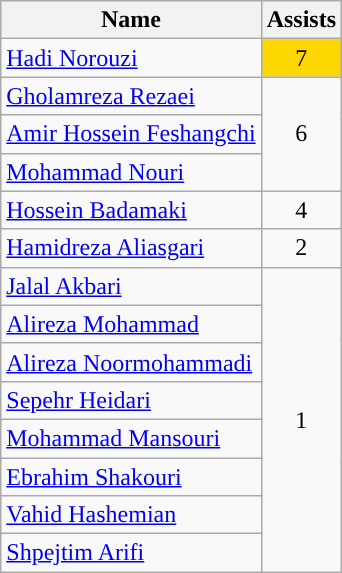<table class="wikitable">
<tr>
<th>Name</th>
<th>Assists</th>
</tr>
<tr>
<td> <a href='#'>Hadi Norouzi</a></td>
<td style="text-align:center; background:Gold">7</td>
</tr>
<tr>
<td> <a href='#'>Gholamreza Rezaei</a></td>
<td rowspan=3 style="text-align:center;">6</td>
</tr>
<tr>
<td> <a href='#'>Amir Hossein Feshangchi</a></td>
</tr>
<tr>
<td> <a href='#'>Mohammad Nouri</a></td>
</tr>
<tr>
<td> <a href='#'>Hossein Badamaki</a></td>
<td style="text-align:center;">4</td>
</tr>
<tr>
<td> <a href='#'>Hamidreza Aliasgari</a></td>
<td style="text-align:center;">2</td>
</tr>
<tr>
<td> <a href='#'>Jalal Akbari</a></td>
<td rowspan=8 style="text-align:center;">1</td>
</tr>
<tr>
<td> <a href='#'>Alireza Mohammad</a></td>
</tr>
<tr>
<td> <a href='#'>Alireza Noormohammadi</a></td>
</tr>
<tr>
<td> <a href='#'>Sepehr Heidari</a></td>
</tr>
<tr>
<td> <a href='#'>Mohammad Mansouri</a></td>
</tr>
<tr>
<td> <a href='#'>Ebrahim Shakouri</a></td>
</tr>
<tr>
<td> <a href='#'>Vahid Hashemian</a></td>
</tr>
<tr>
<td> <a href='#'>Shpejtim Arifi</a></td>
</tr>
</table>
